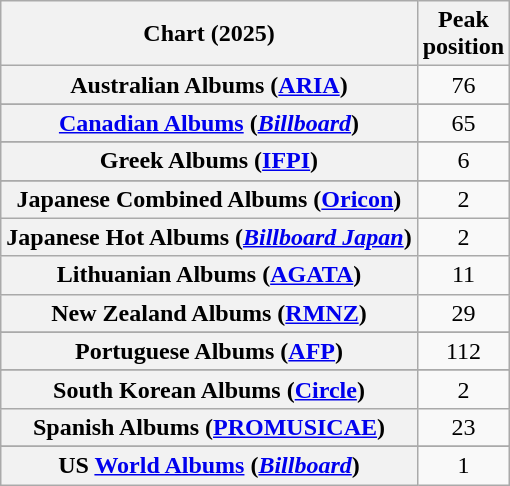<table class="wikitable sortable plainrowheaders" style="text-align:center">
<tr>
<th scope="col">Chart (2025)</th>
<th scope="col">Peak<br>position</th>
</tr>
<tr>
<th scope="row">Australian Albums (<a href='#'>ARIA</a>)</th>
<td>76</td>
</tr>
<tr>
</tr>
<tr>
</tr>
<tr>
</tr>
<tr>
<th scope="row"><a href='#'>Canadian Albums</a> (<em><a href='#'>Billboard</a></em>)</th>
<td>65</td>
</tr>
<tr>
</tr>
<tr>
</tr>
<tr>
<th scope="row">Greek Albums (<a href='#'>IFPI</a>)</th>
<td>6</td>
</tr>
<tr>
</tr>
<tr>
<th scope="row">Japanese Combined Albums (<a href='#'>Oricon</a>)</th>
<td>2</td>
</tr>
<tr>
<th scope="row">Japanese Hot Albums (<em><a href='#'>Billboard Japan</a></em>)</th>
<td>2</td>
</tr>
<tr>
<th scope="row">Lithuanian Albums (<a href='#'>AGATA</a>)</th>
<td>11</td>
</tr>
<tr>
<th scope="row">New Zealand Albums (<a href='#'>RMNZ</a>)</th>
<td>29</td>
</tr>
<tr>
</tr>
<tr>
<th scope="row">Portuguese Albums (<a href='#'>AFP</a>)</th>
<td>112</td>
</tr>
<tr>
</tr>
<tr>
<th scope="row">South Korean Albums (<a href='#'>Circle</a>)</th>
<td>2</td>
</tr>
<tr>
<th scope="row">Spanish Albums (<a href='#'>PROMUSICAE</a>)</th>
<td>23</td>
</tr>
<tr>
</tr>
<tr>
</tr>
<tr>
</tr>
<tr>
<th scope="row">US <a href='#'>World Albums</a> (<em><a href='#'>Billboard</a></em>)</th>
<td>1</td>
</tr>
</table>
